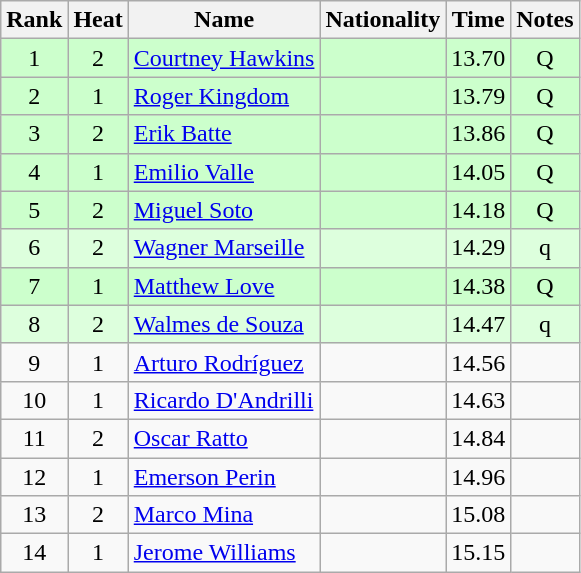<table class="wikitable sortable" style="text-align:center">
<tr>
<th>Rank</th>
<th>Heat</th>
<th>Name</th>
<th>Nationality</th>
<th>Time</th>
<th>Notes</th>
</tr>
<tr bgcolor=ccffcc>
<td>1</td>
<td>2</td>
<td align=left><a href='#'>Courtney Hawkins</a></td>
<td align=left></td>
<td>13.70</td>
<td>Q</td>
</tr>
<tr bgcolor=ccffcc>
<td>2</td>
<td>1</td>
<td align=left><a href='#'>Roger Kingdom</a></td>
<td align=left></td>
<td>13.79</td>
<td>Q</td>
</tr>
<tr bgcolor=ccffcc>
<td>3</td>
<td>2</td>
<td align=left><a href='#'>Erik Batte</a></td>
<td align=left></td>
<td>13.86</td>
<td>Q</td>
</tr>
<tr bgcolor=ccffcc>
<td>4</td>
<td>1</td>
<td align=left><a href='#'>Emilio Valle</a></td>
<td align=left></td>
<td>14.05</td>
<td>Q</td>
</tr>
<tr bgcolor=ccffcc>
<td>5</td>
<td>2</td>
<td align=left><a href='#'>Miguel Soto</a></td>
<td align=left></td>
<td>14.18</td>
<td>Q</td>
</tr>
<tr bgcolor=ddffdd>
<td>6</td>
<td>2</td>
<td align=left><a href='#'>Wagner Marseille</a></td>
<td align=left></td>
<td>14.29</td>
<td>q</td>
</tr>
<tr bgcolor=ccffcc>
<td>7</td>
<td>1</td>
<td align=left><a href='#'>Matthew Love</a></td>
<td align=left></td>
<td>14.38</td>
<td>Q</td>
</tr>
<tr bgcolor=ddffdd>
<td>8</td>
<td>2</td>
<td align=left><a href='#'>Walmes de Souza</a></td>
<td align=left></td>
<td>14.47</td>
<td>q</td>
</tr>
<tr>
<td>9</td>
<td>1</td>
<td align=left><a href='#'>Arturo Rodríguez</a></td>
<td align=left></td>
<td>14.56</td>
<td></td>
</tr>
<tr>
<td>10</td>
<td>1</td>
<td align=left><a href='#'>Ricardo D'Andrilli</a></td>
<td align=left></td>
<td>14.63</td>
<td></td>
</tr>
<tr>
<td>11</td>
<td>2</td>
<td align=left><a href='#'>Oscar Ratto</a></td>
<td align=left></td>
<td>14.84</td>
<td></td>
</tr>
<tr>
<td>12</td>
<td>1</td>
<td align=left><a href='#'>Emerson Perin</a></td>
<td align=left></td>
<td>14.96</td>
<td></td>
</tr>
<tr>
<td>13</td>
<td>2</td>
<td align=left><a href='#'>Marco Mina</a></td>
<td align=left></td>
<td>15.08</td>
<td></td>
</tr>
<tr>
<td>14</td>
<td>1</td>
<td align=left><a href='#'>Jerome Williams</a></td>
<td align=left></td>
<td>15.15</td>
<td></td>
</tr>
</table>
